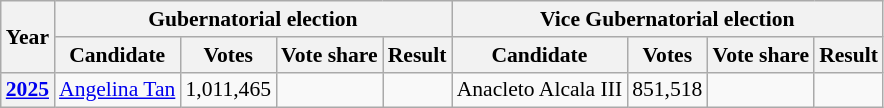<table class="wikitable" style="text-align:center; font-size:90%">
<tr>
<th rowspan="2">Year</th>
<th colspan="4">Gubernatorial election</th>
<th colspan="4">Vice Gubernatorial election</th>
</tr>
<tr>
<th>Candidate</th>
<th>Votes</th>
<th>Vote share</th>
<th>Result</th>
<th>Candidate</th>
<th>Votes</th>
<th>Vote share</th>
<th>Result</th>
</tr>
<tr>
<th><a href='#'>2025</a></th>
<td><a href='#'>Angelina Tan</a></td>
<td>1,011,465</td>
<td></td>
<td></td>
<td>Anacleto Alcala III</td>
<td>851,518</td>
<td></td>
<td></td>
</tr>
</table>
